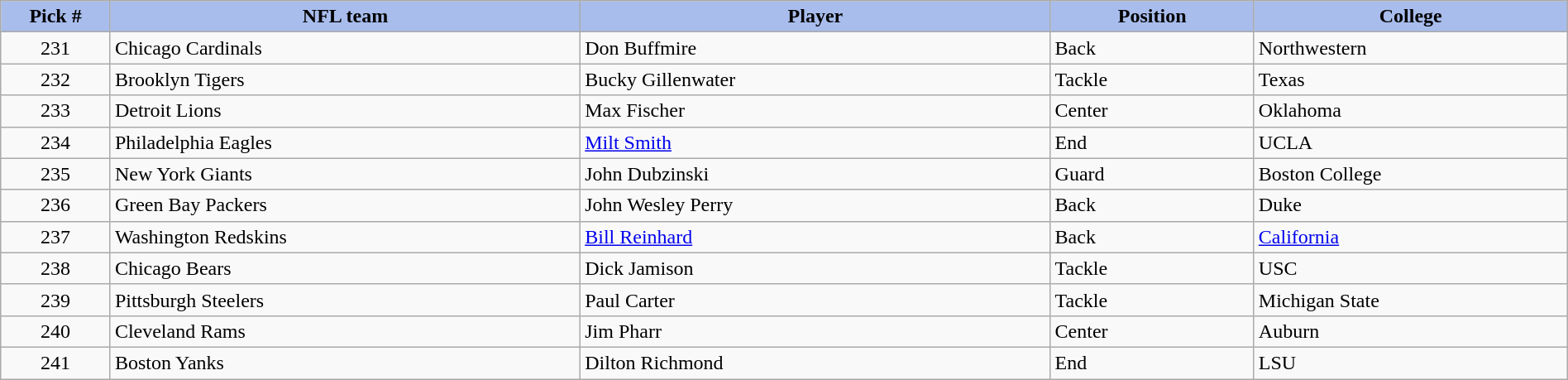<table class="wikitable sortable sortable" style="width: 100%">
<tr>
<th style="background:#A8BDEC;" width=7%>Pick #</th>
<th width=30% style="background:#A8BDEC;">NFL team</th>
<th width=30% style="background:#A8BDEC;">Player</th>
<th width=13% style="background:#A8BDEC;">Position</th>
<th style="background:#A8BDEC;">College</th>
</tr>
<tr>
<td align=center>231</td>
<td>Chicago Cardinals</td>
<td>Don Buffmire</td>
<td>Back</td>
<td>Northwestern</td>
</tr>
<tr>
<td align=center>232</td>
<td>Brooklyn Tigers</td>
<td>Bucky Gillenwater</td>
<td>Tackle</td>
<td>Texas</td>
</tr>
<tr>
<td align=center>233</td>
<td>Detroit Lions</td>
<td>Max Fischer</td>
<td>Center</td>
<td>Oklahoma</td>
</tr>
<tr>
<td align=center>234</td>
<td>Philadelphia Eagles</td>
<td><a href='#'>Milt Smith</a></td>
<td>End</td>
<td>UCLA</td>
</tr>
<tr>
<td align=center>235</td>
<td>New York Giants</td>
<td>John Dubzinski</td>
<td>Guard</td>
<td>Boston College</td>
</tr>
<tr>
<td align=center>236</td>
<td>Green Bay Packers</td>
<td>John Wesley Perry</td>
<td>Back</td>
<td>Duke</td>
</tr>
<tr>
<td align=center>237</td>
<td>Washington Redskins</td>
<td><a href='#'>Bill Reinhard</a></td>
<td>Back</td>
<td><a href='#'>California</a></td>
</tr>
<tr>
<td align=center>238</td>
<td>Chicago Bears</td>
<td>Dick Jamison</td>
<td>Tackle</td>
<td>USC</td>
</tr>
<tr>
<td align=center>239</td>
<td>Pittsburgh Steelers</td>
<td>Paul Carter</td>
<td>Tackle</td>
<td>Michigan State</td>
</tr>
<tr>
<td align=center>240</td>
<td>Cleveland Rams</td>
<td>Jim Pharr</td>
<td>Center</td>
<td>Auburn</td>
</tr>
<tr>
<td align=center>241</td>
<td>Boston Yanks</td>
<td>Dilton Richmond</td>
<td>End</td>
<td>LSU</td>
</tr>
</table>
